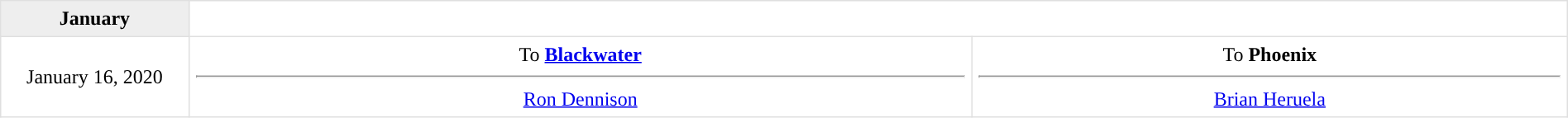<table border=1 style="border-collapse:collapse; text-align: center; width: 100%" bordercolor="#DFDFDF"  cellpadding="5">
<tr bgcolor="eeeeee">
<th>January</th>
</tr>
<tr>
<td style="width:12%" rowspan=1>January 16, 2020</td>
<td style="width:50%" valign="top">To <strong><a href='#'>Blackwater</a></strong><hr><a href='#'>Ron Dennison</a></td>
<td style="width:50%" valign="top">To <strong>Phoenix</strong><hr><a href='#'>Brian Heruela</a></td>
</tr>
</table>
